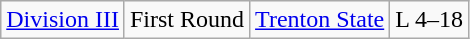<table class="wikitable">
<tr>
<td rowspan="5"><a href='#'>Division III</a></td>
<td>First Round</td>
<td><a href='#'>Trenton State</a></td>
<td>L 4–18</td>
</tr>
</table>
